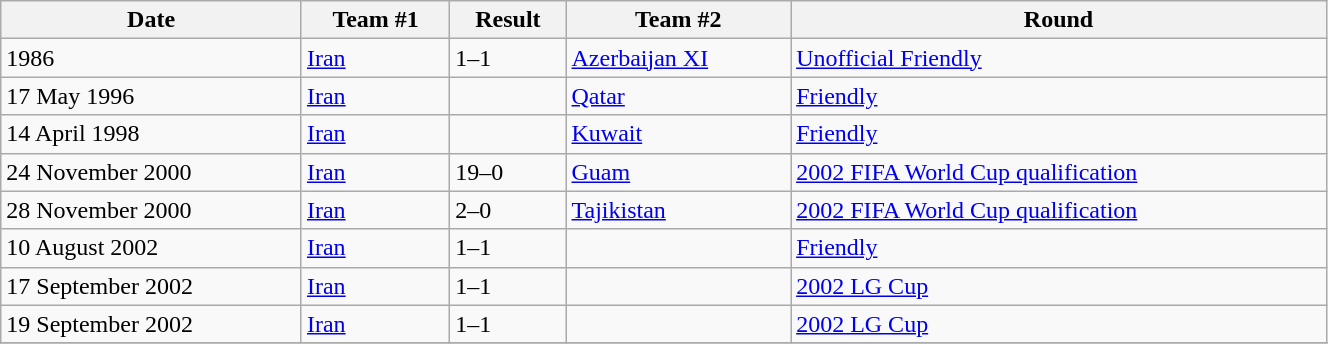<table class="wikitable" style="text-align: left;" width="70%">
<tr>
<th>Date</th>
<th>Team #1</th>
<th>Result</th>
<th>Team #2</th>
<th>Round</th>
</tr>
<tr>
<td>1986</td>
<td> <a href='#'>Iran</a></td>
<td>1–1</td>
<td><a href='#'>Azerbaijan XI</a></td>
<td><a href='#'>Unofficial Friendly</a></td>
</tr>
<tr>
<td>17 May 1996</td>
<td> <a href='#'>Iran</a></td>
<td style="text-align:center;"></td>
<td> <a href='#'>Qatar</a></td>
<td><a href='#'>Friendly</a></td>
</tr>
<tr>
<td>14 April 1998</td>
<td> <a href='#'>Iran</a></td>
<td style="text-align:center;"></td>
<td> <a href='#'>Kuwait</a></td>
<td><a href='#'>Friendly</a></td>
</tr>
<tr>
<td>24 November 2000</td>
<td> <a href='#'>Iran</a></td>
<td>19–0</td>
<td> <a href='#'>Guam</a></td>
<td><a href='#'>2002 FIFA World Cup qualification</a></td>
</tr>
<tr>
<td>28 November 2000</td>
<td> <a href='#'>Iran</a></td>
<td>2–0</td>
<td> <a href='#'>Tajikistan</a></td>
<td><a href='#'>2002 FIFA World Cup qualification</a></td>
</tr>
<tr>
<td>10 August 2002</td>
<td> <a href='#'>Iran</a></td>
<td>1–1</td>
<td></td>
<td><a href='#'>Friendly</a></td>
</tr>
<tr>
<td>17 September 2002</td>
<td> <a href='#'>Iran</a></td>
<td>1–1</td>
<td></td>
<td><a href='#'>2002 LG Cup</a></td>
</tr>
<tr>
<td>19 September 2002</td>
<td> <a href='#'>Iran</a></td>
<td>1–1</td>
<td></td>
<td><a href='#'>2002 LG Cup</a></td>
</tr>
<tr>
</tr>
</table>
